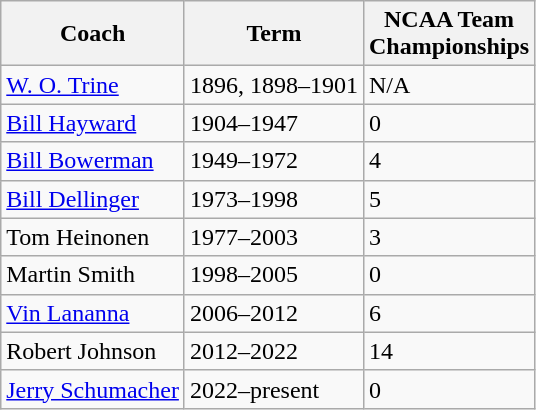<table class="wikitable">
<tr>
<th>Coach</th>
<th>Term</th>
<th scope="col" width="60">NCAA Team Championships</th>
</tr>
<tr>
<td><a href='#'>W. O. Trine</a></td>
<td>1896, 1898–1901</td>
<td>N/A</td>
</tr>
<tr>
<td><a href='#'>Bill Hayward</a></td>
<td>1904–1947</td>
<td>0</td>
</tr>
<tr>
<td><a href='#'>Bill Bowerman</a></td>
<td>1949–1972</td>
<td>4</td>
</tr>
<tr>
<td><a href='#'>Bill Dellinger</a></td>
<td>1973–1998</td>
<td>5</td>
</tr>
<tr>
<td>Tom Heinonen</td>
<td>1977–2003</td>
<td>3</td>
</tr>
<tr>
<td>Martin Smith</td>
<td>1998–2005</td>
<td>0</td>
</tr>
<tr>
<td><a href='#'>Vin Lananna</a></td>
<td>2006–2012</td>
<td>6</td>
</tr>
<tr>
<td>Robert Johnson</td>
<td>2012–2022</td>
<td>14</td>
</tr>
<tr>
<td><a href='#'>Jerry Schumacher</a></td>
<td>2022–present</td>
<td>0</td>
</tr>
</table>
